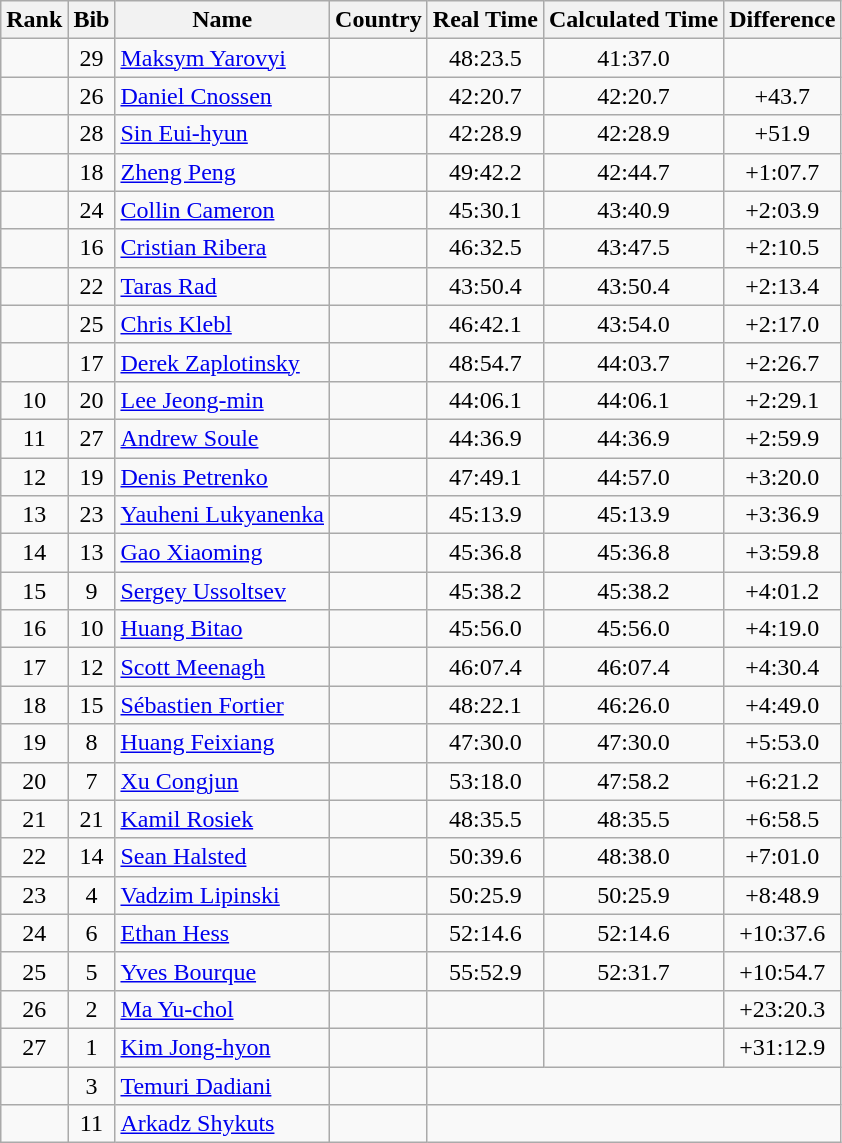<table class="wikitable sortable" style="text-align:center">
<tr>
<th>Rank</th>
<th>Bib</th>
<th>Name</th>
<th>Country</th>
<th>Real Time</th>
<th>Calculated Time</th>
<th>Difference</th>
</tr>
<tr>
<td></td>
<td>29</td>
<td align=left><a href='#'>Maksym Yarovyi</a></td>
<td align=left></td>
<td>48:23.5</td>
<td>41:37.0</td>
<td></td>
</tr>
<tr>
<td></td>
<td>26</td>
<td align=left><a href='#'>Daniel Cnossen</a></td>
<td align=left></td>
<td>42:20.7</td>
<td>42:20.7</td>
<td>+43.7</td>
</tr>
<tr>
<td></td>
<td>28</td>
<td align=left><a href='#'>Sin Eui-hyun</a></td>
<td align=left></td>
<td>42:28.9</td>
<td>42:28.9</td>
<td>+51.9</td>
</tr>
<tr>
<td></td>
<td>18</td>
<td align=left><a href='#'>Zheng Peng</a></td>
<td align=left></td>
<td>49:42.2</td>
<td>42:44.7</td>
<td>+1:07.7</td>
</tr>
<tr>
<td></td>
<td>24</td>
<td align=left><a href='#'>Collin Cameron</a></td>
<td align=left></td>
<td>45:30.1</td>
<td>43:40.9</td>
<td>+2:03.9</td>
</tr>
<tr>
<td></td>
<td>16</td>
<td align=left><a href='#'>Cristian Ribera</a></td>
<td align=left></td>
<td>46:32.5</td>
<td>43:47.5</td>
<td>+2:10.5</td>
</tr>
<tr>
<td></td>
<td>22</td>
<td align=left><a href='#'>Taras Rad</a></td>
<td align=left></td>
<td>43:50.4</td>
<td>43:50.4</td>
<td>+2:13.4</td>
</tr>
<tr>
<td></td>
<td>25</td>
<td align=left><a href='#'>Chris Klebl</a></td>
<td align=left></td>
<td>46:42.1</td>
<td>43:54.0</td>
<td>+2:17.0</td>
</tr>
<tr>
<td></td>
<td>17</td>
<td align=left><a href='#'>Derek Zaplotinsky</a></td>
<td align=left></td>
<td>48:54.7</td>
<td>44:03.7</td>
<td>+2:26.7</td>
</tr>
<tr>
<td>10</td>
<td>20</td>
<td align=left><a href='#'>Lee Jeong-min</a></td>
<td align=left></td>
<td>44:06.1</td>
<td>44:06.1</td>
<td>+2:29.1</td>
</tr>
<tr>
<td>11</td>
<td>27</td>
<td align=left><a href='#'>Andrew Soule</a></td>
<td align=left></td>
<td>44:36.9</td>
<td>44:36.9</td>
<td>+2:59.9</td>
</tr>
<tr>
<td>12</td>
<td>19</td>
<td align=left><a href='#'>Denis Petrenko</a></td>
<td align=left></td>
<td>47:49.1</td>
<td>44:57.0</td>
<td>+3:20.0</td>
</tr>
<tr>
<td>13</td>
<td>23</td>
<td align=left><a href='#'>Yauheni Lukyanenka</a></td>
<td align=left></td>
<td>45:13.9</td>
<td>45:13.9</td>
<td>+3:36.9</td>
</tr>
<tr>
<td>14</td>
<td>13</td>
<td align=left><a href='#'>Gao Xiaoming</a></td>
<td align=left></td>
<td>45:36.8</td>
<td>45:36.8</td>
<td>+3:59.8</td>
</tr>
<tr>
<td>15</td>
<td>9</td>
<td align=left><a href='#'>Sergey Ussoltsev</a></td>
<td align=left></td>
<td>45:38.2</td>
<td>45:38.2</td>
<td>+4:01.2</td>
</tr>
<tr>
<td>16</td>
<td>10</td>
<td align=left><a href='#'>Huang Bitao</a></td>
<td align=left></td>
<td>45:56.0</td>
<td>45:56.0</td>
<td>+4:19.0</td>
</tr>
<tr>
<td>17</td>
<td>12</td>
<td align=left><a href='#'>Scott Meenagh</a></td>
<td align=left></td>
<td>46:07.4</td>
<td>46:07.4</td>
<td>+4:30.4</td>
</tr>
<tr>
<td>18</td>
<td>15</td>
<td align=left><a href='#'>Sébastien Fortier</a></td>
<td align=left></td>
<td>48:22.1</td>
<td>46:26.0</td>
<td>+4:49.0</td>
</tr>
<tr>
<td>19</td>
<td>8</td>
<td align=left><a href='#'>Huang Feixiang</a></td>
<td align=left></td>
<td>47:30.0</td>
<td>47:30.0</td>
<td>+5:53.0</td>
</tr>
<tr>
<td>20</td>
<td>7</td>
<td align=left><a href='#'>Xu Congjun</a></td>
<td align=left></td>
<td>53:18.0</td>
<td>47:58.2</td>
<td>+6:21.2</td>
</tr>
<tr>
<td>21</td>
<td>21</td>
<td align=left><a href='#'>Kamil Rosiek</a></td>
<td align=left></td>
<td>48:35.5</td>
<td>48:35.5</td>
<td>+6:58.5</td>
</tr>
<tr>
<td>22</td>
<td>14</td>
<td align=left><a href='#'>Sean Halsted</a></td>
<td align=left></td>
<td>50:39.6</td>
<td>48:38.0</td>
<td>+7:01.0</td>
</tr>
<tr>
<td>23</td>
<td>4</td>
<td align=left><a href='#'>Vadzim Lipinski</a></td>
<td align=left></td>
<td>50:25.9</td>
<td>50:25.9</td>
<td>+8:48.9</td>
</tr>
<tr>
<td>24</td>
<td>6</td>
<td align=left><a href='#'>Ethan Hess</a></td>
<td align=left></td>
<td>52:14.6</td>
<td>52:14.6</td>
<td>+10:37.6</td>
</tr>
<tr>
<td>25</td>
<td>5</td>
<td align=left><a href='#'>Yves Bourque</a></td>
<td align=left></td>
<td>55:52.9</td>
<td>52:31.7</td>
<td>+10:54.7</td>
</tr>
<tr>
<td>26</td>
<td>2</td>
<td align=left><a href='#'>Ma Yu-chol</a></td>
<td align=left></td>
<td></td>
<td></td>
<td>+23:20.3</td>
</tr>
<tr>
<td>27</td>
<td>1</td>
<td align=left><a href='#'>Kim Jong-hyon</a></td>
<td align=left></td>
<td></td>
<td></td>
<td>+31:12.9</td>
</tr>
<tr>
<td></td>
<td>3</td>
<td align=left><a href='#'>Temuri Dadiani</a></td>
<td align=left></td>
<td colspan="3"></td>
</tr>
<tr>
<td></td>
<td>11</td>
<td align=left><a href='#'>Arkadz Shykuts</a></td>
<td align=left></td>
<td colspan="3"></td>
</tr>
</table>
